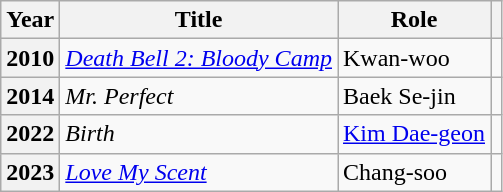<table class="wikitable plainrowheaders sortable">
<tr>
<th scope="col">Year</th>
<th scope="col">Title</th>
<th scope="col">Role</th>
<th scope="col" class="unsortable"></th>
</tr>
<tr>
<th scope="row">2010</th>
<td><em><a href='#'>Death Bell 2: Bloody Camp</a></em></td>
<td>Kwan-woo</td>
<td style="text-align:center"></td>
</tr>
<tr>
<th scope="row">2014</th>
<td><em>Mr. Perfect</em></td>
<td>Baek Se-jin</td>
<td style="text-align:center"></td>
</tr>
<tr>
<th scope="row">2022</th>
<td><em>Birth</em></td>
<td><a href='#'>Kim Dae-geon</a></td>
<td style="text-align:center"></td>
</tr>
<tr>
<th scope="row">2023</th>
<td><em><a href='#'>Love My Scent</a></em></td>
<td>Chang-soo</td>
<td style="text-align:center"></td>
</tr>
</table>
